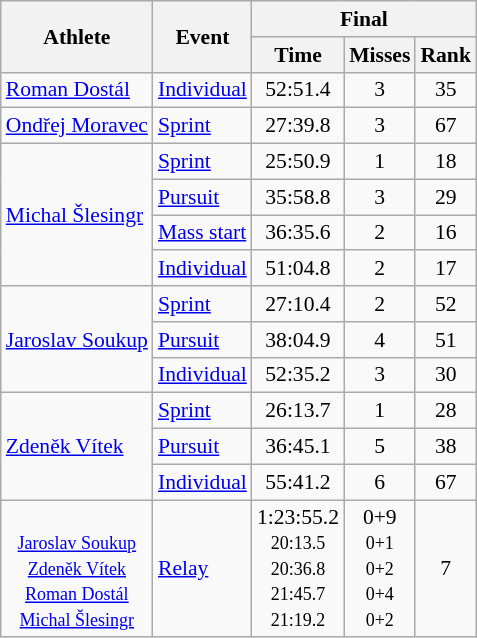<table class="wikitable" style="font-size:90%">
<tr>
<th rowspan="2">Athlete</th>
<th rowspan="2">Event</th>
<th colspan="3">Final</th>
</tr>
<tr>
<th>Time</th>
<th>Misses</th>
<th>Rank</th>
</tr>
<tr align=center>
<td align=left><a href='#'>Roman Dostál</a></td>
<td align=left><a href='#'>Individual</a></td>
<td>52:51.4</td>
<td>3</td>
<td>35</td>
</tr>
<tr align=center>
<td align=left><a href='#'>Ondřej Moravec</a></td>
<td align=left><a href='#'>Sprint</a></td>
<td>27:39.8</td>
<td>3</td>
<td>67</td>
</tr>
<tr align=center>
<td align=left rowspan=4><a href='#'>Michal Šlesingr</a></td>
<td align=left><a href='#'>Sprint</a></td>
<td>25:50.9</td>
<td>1</td>
<td>18</td>
</tr>
<tr align=center>
<td align=left><a href='#'>Pursuit</a></td>
<td>35:58.8</td>
<td>3</td>
<td>29</td>
</tr>
<tr align=center>
<td align=left><a href='#'>Mass start</a></td>
<td>36:35.6</td>
<td>2</td>
<td>16</td>
</tr>
<tr align=center>
<td align=left><a href='#'>Individual</a></td>
<td>51:04.8</td>
<td>2</td>
<td>17</td>
</tr>
<tr align=center>
<td align=left rowspan=3><a href='#'>Jaroslav Soukup</a></td>
<td align=left><a href='#'>Sprint</a></td>
<td>27:10.4</td>
<td>2</td>
<td>52</td>
</tr>
<tr align=center>
<td align=left><a href='#'>Pursuit</a></td>
<td>38:04.9</td>
<td>4</td>
<td>51</td>
</tr>
<tr align=center>
<td align=left><a href='#'>Individual</a></td>
<td>52:35.2</td>
<td>3</td>
<td>30</td>
</tr>
<tr align=center>
<td align=left rowspan=3><a href='#'>Zdeněk Vítek</a></td>
<td align=left><a href='#'>Sprint</a></td>
<td>26:13.7</td>
<td>1</td>
<td>28</td>
</tr>
<tr align=center>
<td align=left><a href='#'>Pursuit</a></td>
<td>36:45.1</td>
<td>5</td>
<td>38</td>
</tr>
<tr align=center>
<td align=left><a href='#'>Individual</a></td>
<td>55:41.2</td>
<td>6</td>
<td>67</td>
</tr>
<tr align=center>
<td><small><br><a href='#'>Jaroslav Soukup</a><br><a href='#'>Zdeněk Vítek</a><br><a href='#'>Roman Dostál</a><br><a href='#'>Michal Šlesingr</a></small></td>
<td align=left><a href='#'>Relay</a></td>
<td>1:23:55.2 <small><br> 20:13.5 <br> 20:36.8 <br> 21:45.7 <br> 21:19.2</small></td>
<td>0+9 <small><br> 0+1 <br> 0+2 <br> 0+4 <br> 0+2</small></td>
<td>7</td>
</tr>
</table>
